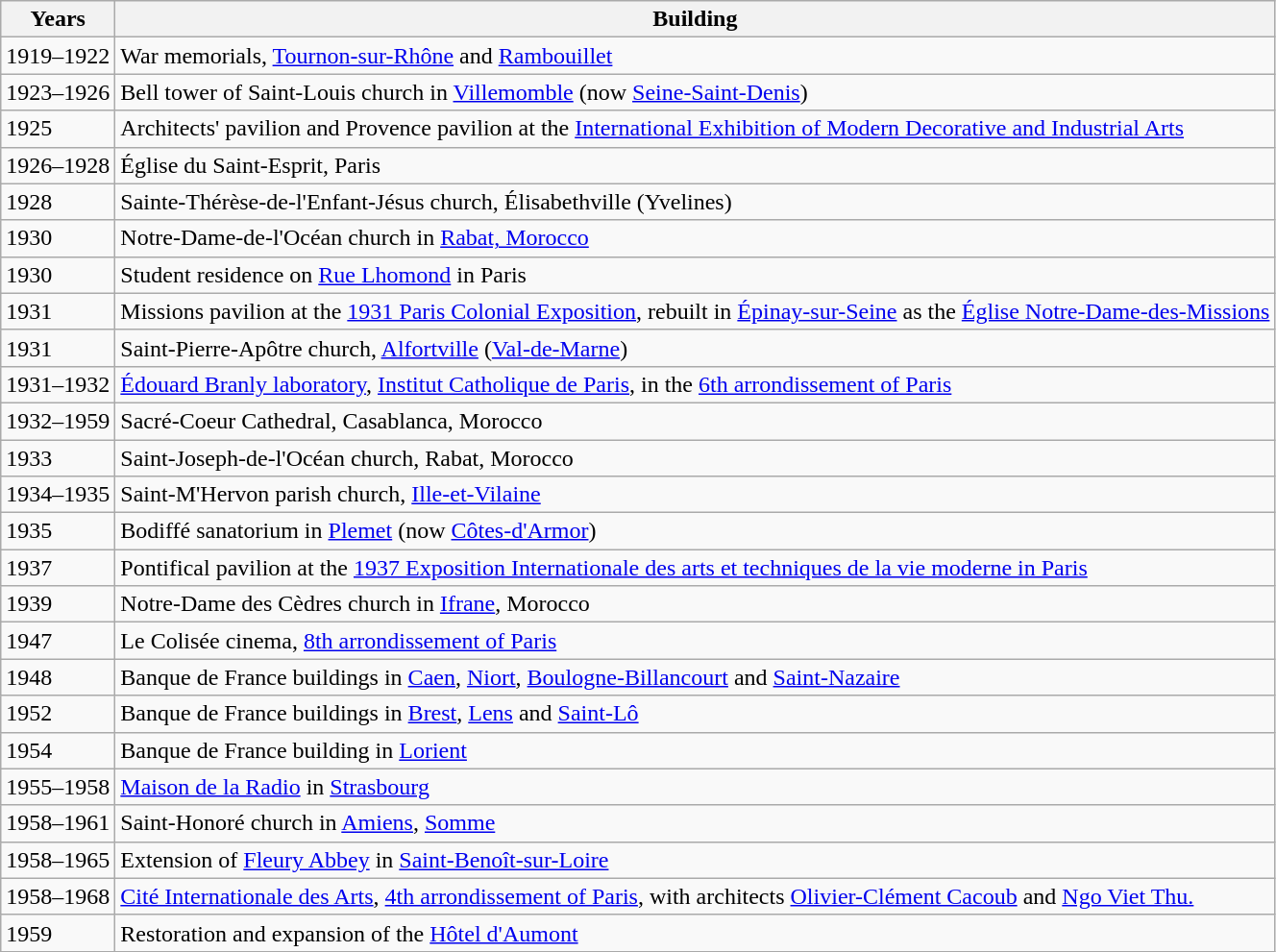<table class="wikitable">
<tr>
<th>Years</th>
<th>Building</th>
</tr>
<tr>
<td>1919–1922</td>
<td>War memorials, <a href='#'>Tournon-sur-Rhône</a> and <a href='#'>Rambouillet</a></td>
</tr>
<tr>
<td>1923–1926</td>
<td>Bell tower of Saint-Louis church in <a href='#'>Villemomble</a> (now <a href='#'>Seine-Saint-Denis</a>)</td>
</tr>
<tr>
<td>1925</td>
<td>Architects' pavilion and Provence pavilion at the <a href='#'>International Exhibition of Modern Decorative and Industrial Arts</a></td>
</tr>
<tr>
<td>1926–1928</td>
<td>Église du Saint-Esprit, Paris</td>
</tr>
<tr>
<td>1928</td>
<td>Sainte-Thérèse-de-l'Enfant-Jésus church, Élisabethville (Yvelines)</td>
</tr>
<tr>
<td>1930</td>
<td>Notre-Dame-de-l'Océan church in <a href='#'>Rabat, Morocco</a></td>
</tr>
<tr>
<td>1930</td>
<td>Student residence on <a href='#'>Rue Lhomond</a> in Paris</td>
</tr>
<tr>
<td>1931</td>
<td>Missions pavilion at the <a href='#'>1931 Paris Colonial Exposition</a>, rebuilt in <a href='#'>Épinay-sur-Seine</a> as the <a href='#'>Église Notre-Dame-des-Missions</a></td>
</tr>
<tr>
<td>1931</td>
<td>Saint-Pierre-Apôtre church, <a href='#'>Alfortville</a> (<a href='#'>Val-de-Marne</a>)</td>
</tr>
<tr>
<td>1931–1932</td>
<td><a href='#'>Édouard Branly laboratory</a>, <a href='#'>Institut Catholique de Paris</a>, in the <a href='#'>6th arrondissement of Paris</a></td>
</tr>
<tr>
<td>1932–1959</td>
<td>Sacré-Coeur Cathedral, Casablanca, Morocco</td>
</tr>
<tr>
<td>1933</td>
<td>Saint-Joseph-de-l'Océan church, Rabat, Morocco</td>
</tr>
<tr>
<td>1934–1935</td>
<td>Saint-M'Hervon parish church, <a href='#'>Ille-et-Vilaine</a></td>
</tr>
<tr>
<td>1935</td>
<td>Bodiffé sanatorium in <a href='#'>Plemet</a> (now <a href='#'>Côtes-d'Armor</a>)</td>
</tr>
<tr>
<td>1937</td>
<td>Pontifical pavilion at the <a href='#'>1937 Exposition Internationale des arts et techniques de la vie moderne in Paris</a></td>
</tr>
<tr>
<td>1939</td>
<td>Notre-Dame des Cèdres church in <a href='#'>Ifrane</a>, Morocco</td>
</tr>
<tr>
<td>1947</td>
<td>Le Colisée cinema, <a href='#'>8th arrondissement of Paris</a></td>
</tr>
<tr>
<td>1948</td>
<td>Banque de France buildings in <a href='#'>Caen</a>, <a href='#'>Niort</a>, <a href='#'>Boulogne-Billancourt</a> and <a href='#'>Saint-Nazaire</a></td>
</tr>
<tr>
<td>1952</td>
<td>Banque de France buildings in <a href='#'>Brest</a>, <a href='#'>Lens</a> and <a href='#'>Saint-Lô</a></td>
</tr>
<tr>
<td>1954</td>
<td>Banque de France building in <a href='#'>Lorient</a></td>
</tr>
<tr>
<td>1955–1958</td>
<td><a href='#'>Maison de la Radio</a> in <a href='#'>Strasbourg</a></td>
</tr>
<tr>
<td>1958–1961</td>
<td>Saint-Honoré church in <a href='#'>Amiens</a>, <a href='#'>Somme</a></td>
</tr>
<tr>
<td>1958–1965</td>
<td>Extension of <a href='#'>Fleury Abbey</a> in <a href='#'>Saint-Benoît-sur-Loire</a></td>
</tr>
<tr>
<td>1958–1968</td>
<td><a href='#'>Cité Internationale des Arts</a>, <a href='#'>4th arrondissement of Paris</a>, with architects <a href='#'>Olivier-Clément Cacoub</a> and <a href='#'>Ngo Viet Thu.</a></td>
</tr>
<tr>
<td>1959</td>
<td>Restoration and expansion of the <a href='#'>Hôtel d'Aumont</a></td>
</tr>
</table>
